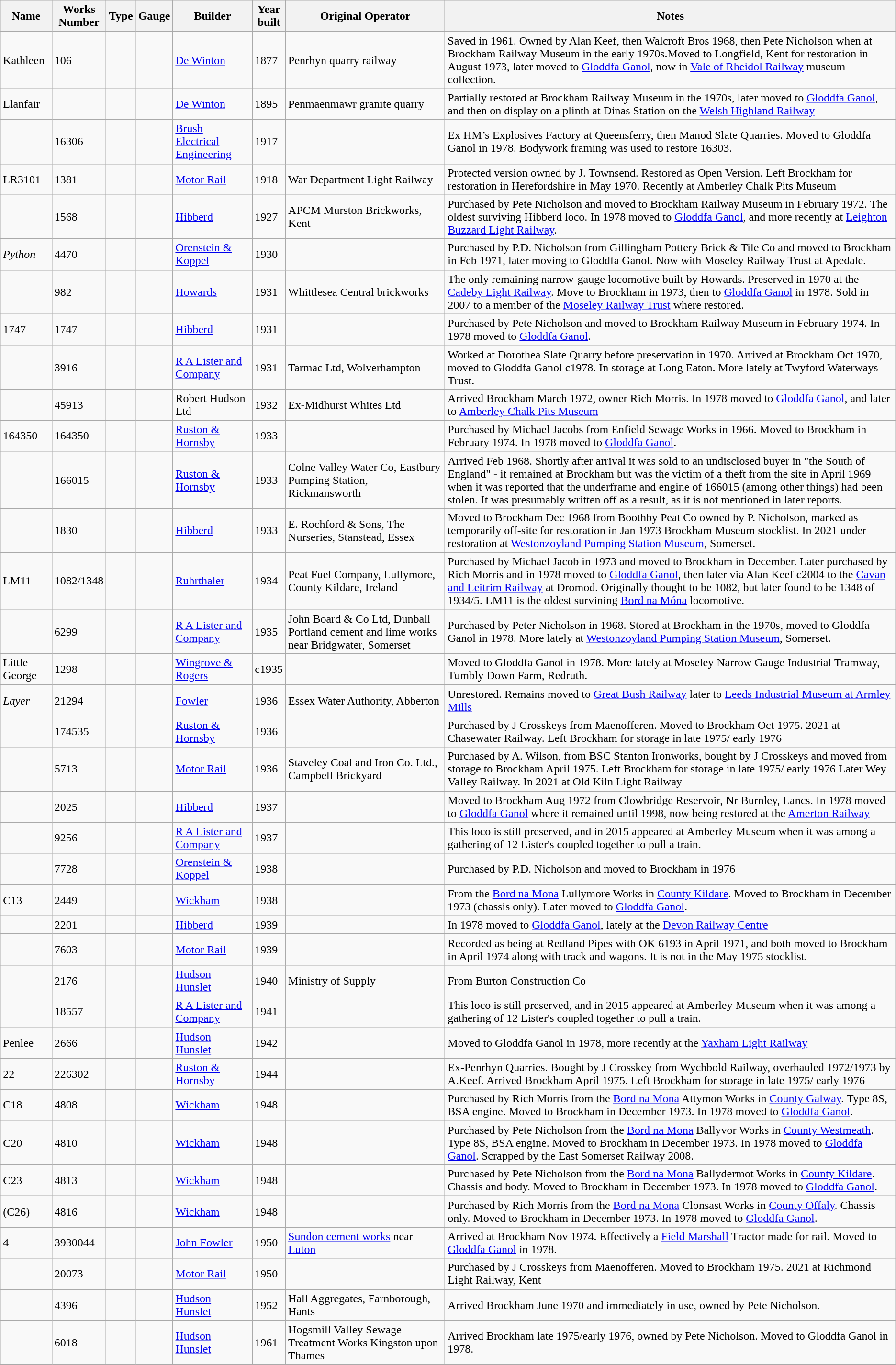<table class="wikitable sortable">
<tr>
<th>Name</th>
<th>Works<br>Number</th>
<th>Type</th>
<th>Gauge</th>
<th>Builder</th>
<th>Year<br>built</th>
<th>Original Operator</th>
<th>Notes</th>
</tr>
<tr>
<td>Kathleen</td>
<td>106</td>
<td></td>
<td></td>
<td><a href='#'>De Winton</a></td>
<td>1877</td>
<td>Penrhyn quarry railway</td>
<td>Saved in 1961. Owned by Alan Keef, then Walcroft Bros 1968, then Pete Nicholson when at Brockham Railway Museum in the early 1970s.Moved to Longfield, Kent for restoration in August 1973, later moved to <a href='#'>Gloddfa Ganol</a>, now in <a href='#'>Vale of Rheidol Railway</a> museum collection.</td>
</tr>
<tr>
<td>Llanfair</td>
<td></td>
<td></td>
<td></td>
<td><a href='#'>De Winton</a></td>
<td>1895</td>
<td>Penmaenmawr granite quarry</td>
<td>Partially restored at Brockham Railway Museum in the 1970s, later moved to <a href='#'>Gloddfa Ganol</a>, and then on display on a plinth at Dinas Station on the <a href='#'>Welsh Highland Railway</a></td>
</tr>
<tr>
<td></td>
<td>16306</td>
<td></td>
<td></td>
<td><a href='#'>Brush Electrical Engineering</a></td>
<td>1917</td>
<td></td>
<td>Ex HM’s Explosives Factory at Queensferry, then Manod Slate Quarries. Moved to Gloddfa Ganol in 1978. Bodywork framing was used to restore 16303.</td>
</tr>
<tr>
<td>LR3101</td>
<td>1381</td>
<td></td>
<td></td>
<td><a href='#'>Motor Rail</a></td>
<td>1918</td>
<td>War Department Light Railway</td>
<td>Protected version owned by J. Townsend. Restored as Open Version. Left Brockham for restoration in Herefordshire in May 1970. Recently at Amberley Chalk Pits Museum</td>
</tr>
<tr>
<td></td>
<td>1568</td>
<td></td>
<td></td>
<td><a href='#'>Hibberd</a></td>
<td>1927</td>
<td>APCM Murston Brickworks, Kent</td>
<td>Purchased by Pete Nicholson and moved to Brockham Railway Museum in February 1972. The oldest surviving Hibberd loco. In 1978 moved to <a href='#'>Gloddfa Ganol</a>, and more recently at <a href='#'>Leighton Buzzard Light Railway</a>.</td>
</tr>
<tr>
<td><em>Python</em></td>
<td>4470</td>
<td></td>
<td></td>
<td><a href='#'>Orenstein & Koppel</a></td>
<td>1930</td>
<td></td>
<td>Purchased by P.D. Nicholson from Gillingham Pottery Brick & Tile Co and moved to Brockham in Feb 1971, later moving to Gloddfa Ganol. Now with Moseley Railway Trust at Apedale.</td>
</tr>
<tr>
<td></td>
<td>982</td>
<td></td>
<td></td>
<td><a href='#'>Howards</a></td>
<td>1931</td>
<td>Whittlesea Central brickworks</td>
<td>The only remaining narrow-gauge locomotive built by Howards. Preserved in 1970 at the <a href='#'>Cadeby Light Railway</a>. Move to Brockham in 1973, then to <a href='#'>Gloddfa Ganol</a> in 1978. Sold in 2007 to a member of the <a href='#'>Moseley Railway Trust</a> where restored.</td>
</tr>
<tr>
<td>1747</td>
<td>1747</td>
<td></td>
<td></td>
<td><a href='#'>Hibberd</a></td>
<td>1931</td>
<td></td>
<td>Purchased by Pete Nicholson and moved to Brockham Railway Museum in February 1974. In 1978 moved to <a href='#'>Gloddfa Ganol</a>.</td>
</tr>
<tr>
<td></td>
<td>3916</td>
<td></td>
<td></td>
<td><a href='#'>R A Lister and Company</a></td>
<td>1931</td>
<td>Tarmac Ltd, Wolverhampton</td>
<td>Worked at Dorothea Slate Quarry before preservation in 1970. Arrived at Brockham Oct 1970, moved to Gloddfa Ganol c1978. In storage at Long Eaton. More lately at Twyford Waterways Trust.</td>
</tr>
<tr>
<td></td>
<td>45913</td>
<td></td>
<td></td>
<td>Robert Hudson Ltd</td>
<td>1932</td>
<td>Ex-Midhurst Whites Ltd</td>
<td>Arrived Brockham March 1972, owner Rich Morris. In 1978 moved to <a href='#'>Gloddfa Ganol</a>, and later to <a href='#'>Amberley Chalk Pits Museum</a></td>
</tr>
<tr>
<td>164350</td>
<td>164350</td>
<td></td>
<td></td>
<td><a href='#'>Ruston & Hornsby</a></td>
<td>1933</td>
<td></td>
<td>Purchased by Michael Jacobs from Enfield Sewage Works in 1966. Moved to Brockham in February 1974. In 1978 moved to <a href='#'>Gloddfa Ganol</a>.</td>
</tr>
<tr>
<td></td>
<td>166015</td>
<td></td>
<td></td>
<td><a href='#'>Ruston & Hornsby</a></td>
<td>1933</td>
<td>Colne Valley Water Co, Eastbury Pumping Station, Rickmansworth</td>
<td>Arrived Feb 1968. Shortly after arrival it was sold to an undisclosed buyer in "the South of England" - it remained at Brockham but was the victim of a theft from the site in April 1969 when it was reported that the underframe and engine of 166015 (among other things) had been stolen. It was presumably written off as a result, as it is not mentioned in later reports.</td>
</tr>
<tr>
<td></td>
<td>1830</td>
<td></td>
<td></td>
<td><a href='#'>Hibberd</a></td>
<td>1933</td>
<td>E. Rochford & Sons, The Nurseries, Stanstead, Essex</td>
<td>Moved to Brockham Dec 1968 from Boothby Peat Co owned by P. Nicholson, marked as temporarily off-site for restoration in Jan 1973 Brockham Museum stocklist. In 2021 under restoration at <a href='#'>Westonzoyland Pumping Station Museum</a>, Somerset.</td>
</tr>
<tr>
<td>LM11</td>
<td>1082/1348</td>
<td></td>
<td></td>
<td><a href='#'>Ruhrthaler</a></td>
<td>1934</td>
<td>Peat Fuel Company, Lullymore, County Kildare, Ireland</td>
<td>Purchased by Michael Jacob in 1973 and moved to Brockham in December.  Later purchased by Rich Morris and in 1978 moved to <a href='#'>Gloddfa Ganol</a>, then later via Alan Keef c2004 to the <a href='#'>Cavan and Leitrim Railway</a> at Dromod. Originally thought to be 1082, but later found to be 1348 of 1934/5. LM11 is the oldest survining <a href='#'>Bord na Móna</a> locomotive.</td>
</tr>
<tr>
<td></td>
<td>6299</td>
<td></td>
<td></td>
<td><a href='#'>R A Lister and Company</a></td>
<td>1935</td>
<td>John Board & Co Ltd, Dunball Portland cement and lime works near Bridgwater, Somerset</td>
<td>Purchased by Peter Nicholson in 1968. Stored at Brockham in the 1970s, moved to Gloddfa Ganol in 1978. More lately at <a href='#'>Westonzoyland Pumping Station Museum</a>, Somerset.</td>
</tr>
<tr>
<td>Little George</td>
<td>1298</td>
<td></td>
<td></td>
<td><a href='#'>Wingrove & Rogers</a></td>
<td>c1935</td>
<td></td>
<td>Moved to Gloddfa Ganol in 1978. More lately at Moseley Narrow Gauge Industrial Tramway, Tumbly Down Farm, Redruth.</td>
</tr>
<tr>
<td><em>Layer</em></td>
<td>21294</td>
<td></td>
<td></td>
<td><a href='#'>Fowler</a></td>
<td>1936</td>
<td>Essex Water Authority, Abberton</td>
<td>Unrestored. Remains moved to <a href='#'>Great Bush Railway</a> later to <a href='#'>Leeds Industrial Museum at Armley Mills</a></td>
</tr>
<tr>
<td></td>
<td>174535</td>
<td></td>
<td></td>
<td><a href='#'>Ruston & Hornsby</a></td>
<td>1936</td>
<td></td>
<td>Purchased by J Crosskeys from Maenofferen. Moved to Brockham Oct 1975. 2021 at Chasewater Railway. Left Brockham for storage in late 1975/ early 1976</td>
</tr>
<tr>
<td></td>
<td>5713</td>
<td></td>
<td></td>
<td><a href='#'>Motor Rail</a></td>
<td>1936</td>
<td>Staveley Coal and Iron Co. Ltd.,  Campbell Brickyard</td>
<td>Purchased by A. Wilson, from BSC Stanton Ironworks, bought by J Crosskeys and moved from storage to Brockham April 1975. Left Brockham for storage in late 1975/ early 1976 Later Wey Valley Railway. In 2021 at Old Kiln Light Railway</td>
</tr>
<tr>
<td></td>
<td>2025</td>
<td></td>
<td></td>
<td><a href='#'>Hibberd</a></td>
<td>1937</td>
<td></td>
<td>Moved to Brockham Aug 1972 from Clowbridge Reservoir, Nr Burnley, Lancs. In 1978 moved to <a href='#'>Gloddfa Ganol</a> where it remained until 1998, now being restored at the <a href='#'>Amerton Railway</a></td>
</tr>
<tr>
<td></td>
<td>9256</td>
<td></td>
<td></td>
<td><a href='#'>R A Lister and Company</a></td>
<td>1937</td>
<td></td>
<td>This loco is still preserved, and in 2015 appeared at Amberley Museum when it was among a gathering of 12 Lister's coupled together to pull a train.</td>
</tr>
<tr>
<td></td>
<td>7728</td>
<td></td>
<td></td>
<td><a href='#'>Orenstein & Koppel</a></td>
<td>1938</td>
<td></td>
<td>Purchased by P.D. Nicholson and moved to Brockham in 1976</td>
</tr>
<tr>
<td>C13</td>
<td>2449</td>
<td></td>
<td></td>
<td><a href='#'>Wickham</a></td>
<td>1938</td>
<td></td>
<td>From the <a href='#'>Bord na Mona</a> Lullymore Works in <a href='#'>County Kildare</a>. Moved to Brockham in December 1973 (chassis only). Later moved to <a href='#'>Gloddfa Ganol</a>.</td>
</tr>
<tr>
<td></td>
<td>2201</td>
<td></td>
<td></td>
<td><a href='#'>Hibberd</a></td>
<td>1939</td>
<td></td>
<td>In 1978 moved to <a href='#'>Gloddfa Ganol</a>, lately at the <a href='#'>Devon Railway Centre</a></td>
</tr>
<tr>
<td></td>
<td>7603</td>
<td></td>
<td></td>
<td><a href='#'>Motor Rail</a></td>
<td>1939</td>
<td></td>
<td>Recorded as being at Redland Pipes with OK 6193 in April 1971, and both moved to Brockham in April 1974 along with track and wagons. It is not in the May 1975 stocklist.</td>
</tr>
<tr>
<td></td>
<td>2176</td>
<td></td>
<td></td>
<td><a href='#'>Hudson Hunslet</a></td>
<td>1940</td>
<td>Ministry of Supply</td>
<td>From Burton Construction Co</td>
</tr>
<tr>
<td></td>
<td>18557</td>
<td></td>
<td></td>
<td><a href='#'>R A Lister and Company</a></td>
<td>1941</td>
<td></td>
<td>This loco is still preserved, and in 2015 appeared at Amberley Museum when it was among a gathering of 12 Lister's coupled together to pull a train.</td>
</tr>
<tr>
<td>Penlee</td>
<td>2666</td>
<td></td>
<td></td>
<td><a href='#'>Hudson Hunslet</a></td>
<td>1942</td>
<td></td>
<td>Moved to Gloddfa Ganol in 1978, more recently at the <a href='#'>Yaxham Light Railway</a></td>
</tr>
<tr>
<td>22</td>
<td>226302</td>
<td></td>
<td></td>
<td><a href='#'>Ruston & Hornsby</a></td>
<td>1944</td>
<td></td>
<td>Ex-Penrhyn Quarries. Bought by J Crosskey from Wychbold Railway, overhauled 1972/1973 by A.Keef. Arrived Brockham April 1975. Left Brockham for storage in late 1975/ early 1976</td>
</tr>
<tr>
<td>C18</td>
<td>4808</td>
<td></td>
<td></td>
<td><a href='#'>Wickham</a></td>
<td>1948</td>
<td></td>
<td>Purchased by Rich Morris from the <a href='#'>Bord na Mona</a> Attymon Works in <a href='#'>County Galway</a>. Type 8S, BSA engine. Moved to Brockham in December 1973. In 1978 moved to <a href='#'>Gloddfa Ganol</a>.</td>
</tr>
<tr>
<td>C20</td>
<td>4810</td>
<td></td>
<td></td>
<td><a href='#'>Wickham</a></td>
<td>1948</td>
<td></td>
<td>Purchased by Pete Nicholson from the <a href='#'>Bord na Mona</a> Ballyvor Works in <a href='#'>County Westmeath</a>. Type 8S, BSA engine. Moved to Brockham in December 1973. In 1978 moved to <a href='#'>Gloddfa Ganol</a>. Scrapped by the East Somerset Railway 2008.</td>
</tr>
<tr>
<td>C23</td>
<td>4813</td>
<td></td>
<td></td>
<td><a href='#'>Wickham</a></td>
<td>1948</td>
<td></td>
<td>Purchased by Pete Nicholson from the <a href='#'>Bord na Mona</a> Ballydermot Works in <a href='#'>County Kildare</a>. Chassis and body. Moved to Brockham in December 1973. In 1978 moved to <a href='#'>Gloddfa Ganol</a>.</td>
</tr>
<tr>
<td>(C26)</td>
<td>4816</td>
<td></td>
<td></td>
<td><a href='#'>Wickham</a></td>
<td>1948</td>
<td></td>
<td>Purchased by Rich Morris from the <a href='#'>Bord na Mona</a> Clonsast Works in <a href='#'>County Offaly</a>. Chassis only. Moved to Brockham in December 1973. In 1978 moved to <a href='#'>Gloddfa Ganol</a>.</td>
</tr>
<tr>
<td>4</td>
<td>3930044</td>
<td></td>
<td></td>
<td><a href='#'>John Fowler</a></td>
<td>1950</td>
<td><a href='#'>Sundon cement works</a> near <a href='#'>Luton</a></td>
<td>Arrived at Brockham Nov 1974. Effectively a <a href='#'>Field Marshall</a> Tractor made for rail. Moved to <a href='#'>Gloddfa Ganol</a> in 1978.</td>
</tr>
<tr>
<td></td>
<td>20073</td>
<td></td>
<td></td>
<td><a href='#'>Motor Rail</a></td>
<td>1950</td>
<td></td>
<td>Purchased by J Crosskeys from Maenofferen. Moved to Brockham 1975. 2021 at Richmond Light Railway, Kent</td>
</tr>
<tr>
<td></td>
<td>4396</td>
<td></td>
<td></td>
<td><a href='#'>Hudson Hunslet</a></td>
<td>1952</td>
<td>Hall Aggregates, Farnborough, Hants</td>
<td>Arrived Brockham June 1970 and immediately in use, owned by Pete Nicholson.</td>
</tr>
<tr>
<td></td>
<td>6018</td>
<td></td>
<td></td>
<td><a href='#'>Hudson Hunslet</a></td>
<td>1961</td>
<td>Hogsmill Valley Sewage Treatment Works Kingston upon Thames</td>
<td>Arrived Brockham late 1975/early 1976, owned by Pete Nicholson. Moved to Gloddfa Ganol in 1978.</td>
</tr>
</table>
